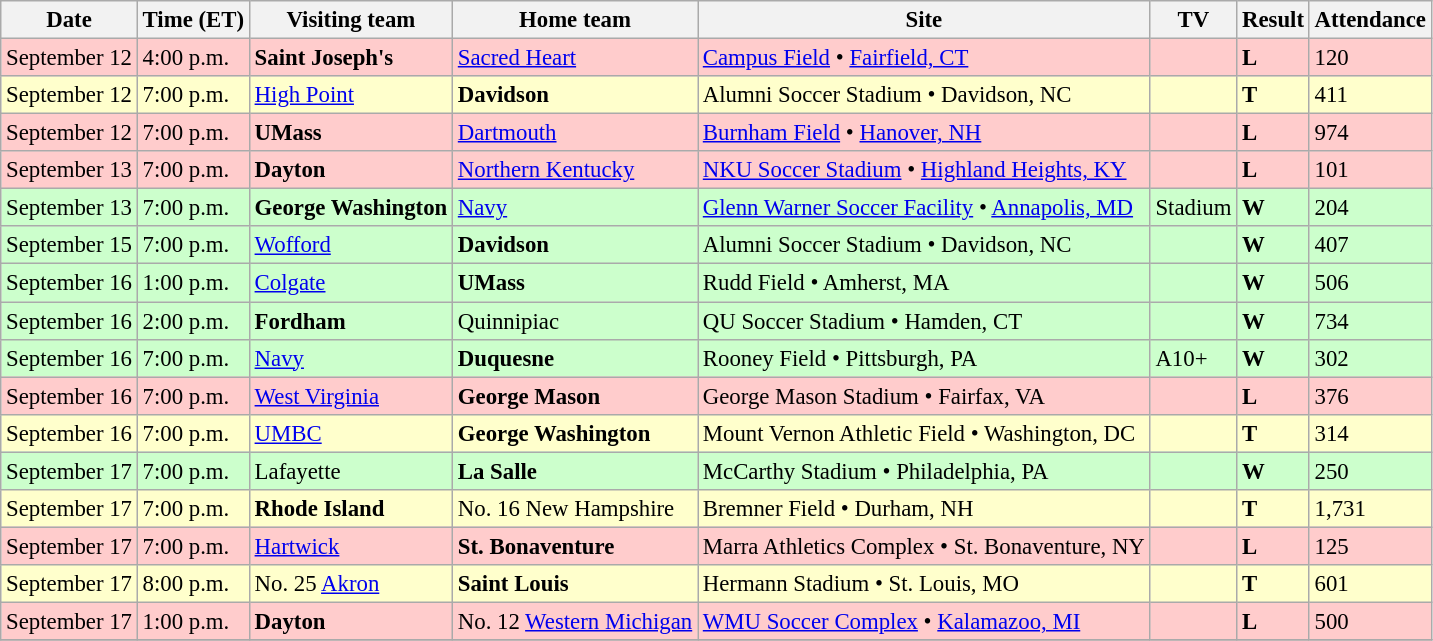<table class="wikitable" style="font-size:95%;">
<tr>
<th>Date</th>
<th>Time (ET)</th>
<th>Visiting team</th>
<th>Home team</th>
<th>Site</th>
<th>TV</th>
<th>Result</th>
<th>Attendance</th>
</tr>
<tr style="background:#fcc;">
<td>September 12</td>
<td>4:00 p.m.</td>
<td><strong>Saint Joseph's</strong></td>
<td><a href='#'>Sacred Heart</a></td>
<td><a href='#'>Campus Field</a> • <a href='#'>Fairfield, CT</a></td>
<td></td>
<td><strong>L</strong>  </td>
<td>120</td>
</tr>
<tr style="background:#ffc;">
<td>September 12</td>
<td>7:00 p.m.</td>
<td><a href='#'>High Point</a></td>
<td><strong>Davidson</strong></td>
<td>Alumni Soccer Stadium • Davidson, NC</td>
<td></td>
<td><strong>T</strong>  </td>
<td>411</td>
</tr>
<tr style="background:#fcc;">
<td>September 12</td>
<td>7:00 p.m.</td>
<td><strong>UMass</strong></td>
<td><a href='#'>Dartmouth</a></td>
<td><a href='#'>Burnham Field</a> • <a href='#'>Hanover, NH</a></td>
<td></td>
<td><strong>L</strong> </td>
<td>974</td>
</tr>
<tr style="background:#fcc;">
<td>September 13</td>
<td>7:00 p.m.</td>
<td><strong>Dayton</strong></td>
<td><a href='#'>Northern Kentucky</a></td>
<td><a href='#'>NKU Soccer Stadium</a> • <a href='#'>Highland Heights, KY</a></td>
<td></td>
<td><strong>L</strong> </td>
<td>101</td>
</tr>
<tr style="background:#cfc;">
<td>September 13</td>
<td>7:00 p.m.</td>
<td><strong>George Washington</strong></td>
<td><a href='#'>Navy</a></td>
<td><a href='#'>Glenn Warner Soccer Facility</a> • <a href='#'>Annapolis, MD</a></td>
<td>Stadium</td>
<td><strong>W</strong> </td>
<td>204</td>
</tr>
<tr style="background:#cfc;">
<td>September 15</td>
<td>7:00 p.m.</td>
<td><a href='#'>Wofford</a></td>
<td><strong>Davidson</strong></td>
<td>Alumni Soccer Stadium • Davidson, NC</td>
<td></td>
<td><strong>W</strong> </td>
<td>407</td>
</tr>
<tr style="background:#cfc;">
<td>September 16</td>
<td>1:00 p.m.</td>
<td><a href='#'>Colgate</a></td>
<td><strong>UMass</strong></td>
<td>Rudd Field • Amherst, MA</td>
<td></td>
<td><strong>W</strong> </td>
<td>506</td>
</tr>
<tr style="background:#cfc;">
<td>September 16</td>
<td>2:00 p.m.</td>
<td><strong>Fordham</strong></td>
<td>Quinnipiac</td>
<td>QU Soccer Stadium • Hamden, CT</td>
<td></td>
<td><strong>W</strong> </td>
<td>734</td>
</tr>
<tr style="background:#cfc;">
<td>September 16</td>
<td>7:00 p.m.</td>
<td><a href='#'>Navy</a></td>
<td><strong>Duquesne</strong></td>
<td>Rooney Field • Pittsburgh, PA</td>
<td>A10+</td>
<td><strong>W</strong> </td>
<td>302</td>
</tr>
<tr style="background:#fcc;">
<td>September 16</td>
<td>7:00 p.m.</td>
<td><a href='#'>West Virginia</a></td>
<td><strong>George Mason</strong></td>
<td>George Mason Stadium • Fairfax, VA</td>
<td></td>
<td><strong>L</strong>  </td>
<td>376</td>
</tr>
<tr style="background:#ffc;">
<td>September 16</td>
<td>7:00 p.m.</td>
<td><a href='#'>UMBC</a></td>
<td><strong>George Washington</strong></td>
<td>Mount Vernon Athletic Field • Washington, DC</td>
<td></td>
<td><strong>T</strong>  </td>
<td>314</td>
</tr>
<tr style="background:#cfc;">
<td>September 17</td>
<td>7:00 p.m.</td>
<td>Lafayette</td>
<td><strong>La Salle</strong></td>
<td>McCarthy Stadium • Philadelphia, PA</td>
<td></td>
<td><strong>W</strong> </td>
<td>250</td>
</tr>
<tr style="background:#ffc;">
<td>September 17</td>
<td>7:00 p.m.</td>
<td><strong>Rhode Island</strong></td>
<td>No. 16 New Hampshire</td>
<td>Bremner Field • Durham, NH</td>
<td></td>
<td><strong>T</strong>  </td>
<td>1,731</td>
</tr>
<tr style="background:#fcc;">
<td>September 17</td>
<td>7:00 p.m.</td>
<td><a href='#'>Hartwick</a></td>
<td><strong>St. Bonaventure</strong></td>
<td>Marra Athletics Complex • St. Bonaventure, NY</td>
<td></td>
<td><strong>L</strong> </td>
<td>125</td>
</tr>
<tr style="background:#ffc;">
<td>September 17</td>
<td>8:00 p.m.</td>
<td>No. 25 <a href='#'>Akron</a></td>
<td><strong>Saint Louis</strong></td>
<td>Hermann Stadium • St. Louis, MO</td>
<td></td>
<td><strong>T</strong>  </td>
<td>601</td>
</tr>
<tr style="background:#fcc;">
<td>September 17</td>
<td>1:00 p.m.</td>
<td><strong>Dayton</strong></td>
<td>No. 12 <a href='#'>Western Michigan</a></td>
<td><a href='#'>WMU Soccer Complex</a> • <a href='#'>Kalamazoo, MI</a></td>
<td></td>
<td><strong>L</strong> </td>
<td>500</td>
</tr>
<tr>
</tr>
</table>
